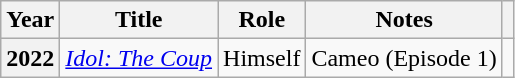<table class="wikitable  plainrowheaders">
<tr>
<th scope="col">Year</th>
<th scope="col">Title</th>
<th scope="col">Role</th>
<th scope="col">Notes</th>
<th scope="col"></th>
</tr>
<tr>
<th scope="row">2022</th>
<td><em><a href='#'>Idol: The Coup</a></em></td>
<td>Himself</td>
<td>Cameo (Episode 1)</td>
<td style="text-align:center"></td>
</tr>
</table>
